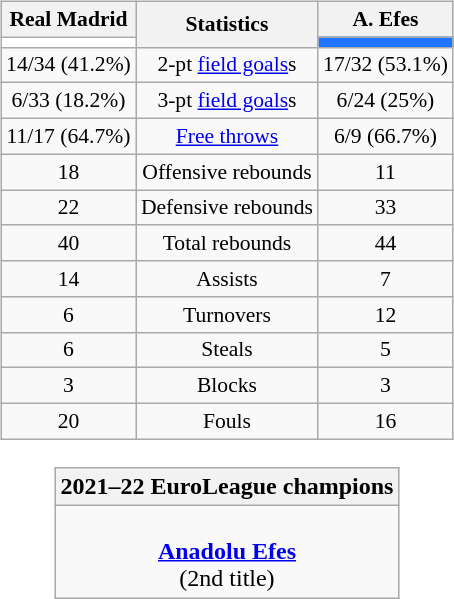<table style="width:100%;">
<tr>
<td valign=top align=right width=33%><br>













</td>
<td style="vertical-align:top; align:center; width:33%;"><br><table style="width:100%;">
<tr>
<td style="width=50%;"></td>
<td></td>
<td style="width=50%;"></td>
</tr>
</table>
<table class="wikitable" style="font-size:90%; text-align:center; margin:auto;" align=center>
<tr>
<th>Real Madrid</th>
<th rowspan=2>Statistics</th>
<th>A. Efes</th>
</tr>
<tr>
<td style="background:#FFFFFF;"></td>
<td style="background:#1F75FE;"></td>
</tr>
<tr>
<td>14/34 (41.2%)</td>
<td>2-pt <a href='#'>field goals</a>s</td>
<td>17/32 (53.1%)</td>
</tr>
<tr>
<td>6/33 (18.2%)</td>
<td>3-pt <a href='#'>field goals</a>s</td>
<td>6/24 (25%)</td>
</tr>
<tr>
<td>11/17 (64.7%)</td>
<td><a href='#'>Free throws</a></td>
<td>6/9 (66.7%)</td>
</tr>
<tr>
<td>18</td>
<td>Offensive rebounds</td>
<td>11</td>
</tr>
<tr>
<td>22</td>
<td>Defensive rebounds</td>
<td>33</td>
</tr>
<tr>
<td>40</td>
<td>Total rebounds</td>
<td>44</td>
</tr>
<tr>
<td>14</td>
<td>Assists</td>
<td>7</td>
</tr>
<tr>
<td>6</td>
<td>Turnovers</td>
<td>12</td>
</tr>
<tr>
<td>6</td>
<td>Steals</td>
<td>5</td>
</tr>
<tr>
<td>3</td>
<td>Blocks</td>
<td>3</td>
</tr>
<tr>
<td>20</td>
<td>Fouls</td>
<td>16</td>
</tr>
</table>
<br><table class=wikitable style="text-align:center; margin:auto">
<tr>
<th>2021–22 EuroLeague champions</th>
</tr>
<tr>
<td><br><strong><a href='#'>Anadolu Efes</a></strong><br>(2nd title)</td>
</tr>
</table>
</td>
<td style="vertical-align:top; align:left; width:33%;"><br>













</td>
</tr>
</table>
